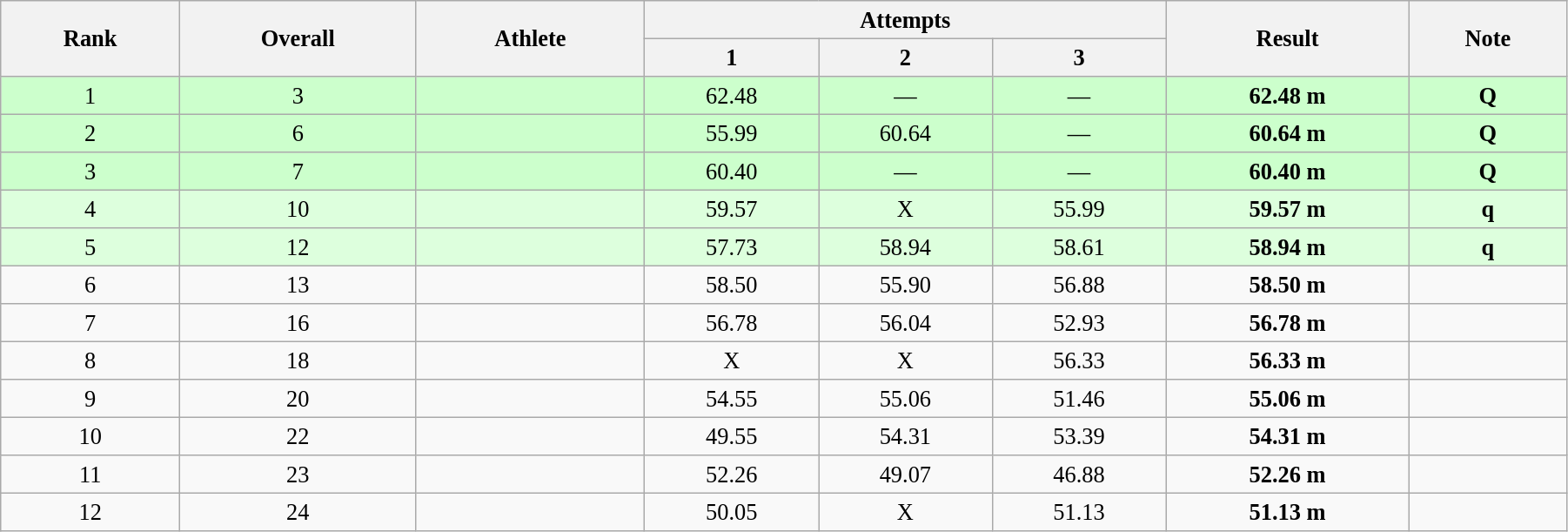<table class="wikitable" style=" text-align:center; font-size:110%;" width="95%">
<tr>
<th rowspan="2">Rank</th>
<th rowspan="2">Overall</th>
<th rowspan="2">Athlete</th>
<th colspan="3">Attempts</th>
<th rowspan="2">Result</th>
<th rowspan="2">Note</th>
</tr>
<tr>
<th>1</th>
<th>2</th>
<th>3</th>
</tr>
<tr bgcolor=#CCFFCC>
<td>1</td>
<td>3</td>
<td align=left></td>
<td>62.48</td>
<td>—</td>
<td>—</td>
<td><strong>62.48 m</strong></td>
<td><strong>Q</strong></td>
</tr>
<tr bgcolor=#CCFFCC>
<td>2</td>
<td>6</td>
<td align=left></td>
<td>55.99</td>
<td>60.64</td>
<td>—</td>
<td><strong>60.64 m</strong></td>
<td><strong>Q</strong></td>
</tr>
<tr bgcolor=#CCFFCC>
<td>3</td>
<td>7</td>
<td align=left></td>
<td>60.40</td>
<td>—</td>
<td>—</td>
<td><strong>60.40 m</strong></td>
<td><strong>Q</strong></td>
</tr>
<tr bgcolor=#DDFFDD>
<td>4</td>
<td>10</td>
<td align=left></td>
<td>59.57</td>
<td>X</td>
<td>55.99</td>
<td><strong>59.57 m</strong></td>
<td><strong>q</strong></td>
</tr>
<tr bgcolor=#DDFFDD>
<td>5</td>
<td>12</td>
<td align=left></td>
<td>57.73</td>
<td>58.94</td>
<td>58.61</td>
<td><strong>58.94 m</strong></td>
<td><strong>q</strong></td>
</tr>
<tr>
<td>6</td>
<td>13</td>
<td align=left></td>
<td>58.50</td>
<td>55.90</td>
<td>56.88</td>
<td><strong>58.50 m</strong></td>
<td></td>
</tr>
<tr>
<td>7</td>
<td>16</td>
<td align=left></td>
<td>56.78</td>
<td>56.04</td>
<td>52.93</td>
<td><strong>56.78 m</strong></td>
<td></td>
</tr>
<tr>
<td>8</td>
<td>18</td>
<td align=left></td>
<td>X</td>
<td>X</td>
<td>56.33</td>
<td><strong>56.33 m</strong></td>
<td></td>
</tr>
<tr>
<td>9</td>
<td>20</td>
<td align=left></td>
<td>54.55</td>
<td>55.06</td>
<td>51.46</td>
<td><strong>55.06 m</strong></td>
<td></td>
</tr>
<tr>
<td>10</td>
<td>22</td>
<td align=left></td>
<td>49.55</td>
<td>54.31</td>
<td>53.39</td>
<td><strong>54.31 m</strong></td>
<td></td>
</tr>
<tr>
<td>11</td>
<td>23</td>
<td align=left></td>
<td>52.26</td>
<td>49.07</td>
<td>46.88</td>
<td><strong>52.26 m</strong></td>
<td></td>
</tr>
<tr>
<td>12</td>
<td>24</td>
<td align=left></td>
<td>50.05</td>
<td>X</td>
<td>51.13</td>
<td><strong>51.13 m</strong></td>
<td></td>
</tr>
</table>
